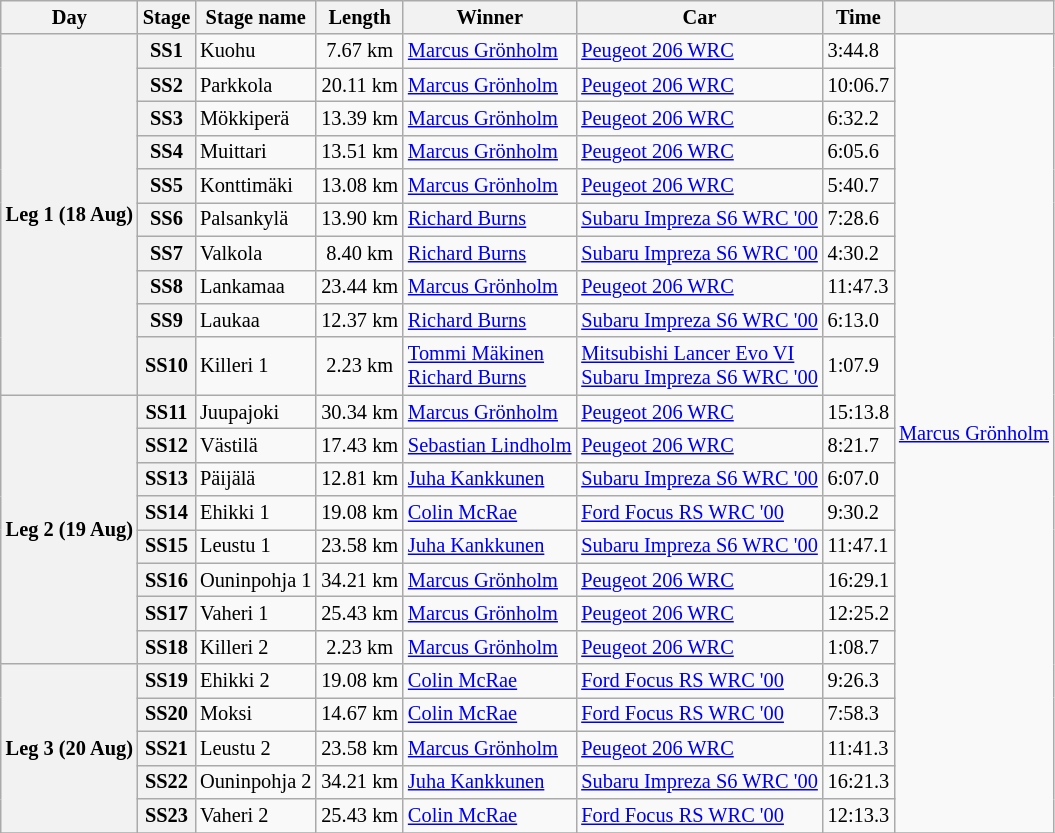<table class="wikitable" style="font-size: 85%;">
<tr>
<th>Day</th>
<th>Stage</th>
<th>Stage name</th>
<th>Length</th>
<th>Winner</th>
<th>Car</th>
<th>Time</th>
<th></th>
</tr>
<tr>
<th rowspan="10">Leg 1 (18 Aug)</th>
<th>SS1</th>
<td>Kuohu</td>
<td align="center">7.67 km</td>
<td> <a href='#'>Marcus Grönholm</a></td>
<td><a href='#'>Peugeot 206 WRC</a></td>
<td>3:44.8</td>
<td rowspan="23"> <a href='#'>Marcus Grönholm</a></td>
</tr>
<tr>
<th>SS2</th>
<td>Parkkola</td>
<td align="center">20.11 km</td>
<td> <a href='#'>Marcus Grönholm</a></td>
<td><a href='#'>Peugeot 206 WRC</a></td>
<td>10:06.7</td>
</tr>
<tr>
<th>SS3</th>
<td>Mökkiperä</td>
<td align="center">13.39 km</td>
<td> <a href='#'>Marcus Grönholm</a></td>
<td><a href='#'>Peugeot 206 WRC</a></td>
<td>6:32.2</td>
</tr>
<tr>
<th>SS4</th>
<td>Muittari</td>
<td align="center">13.51 km</td>
<td> <a href='#'>Marcus Grönholm</a></td>
<td><a href='#'>Peugeot 206 WRC</a></td>
<td>6:05.6</td>
</tr>
<tr>
<th>SS5</th>
<td>Konttimäki</td>
<td align="center">13.08 km</td>
<td> <a href='#'>Marcus Grönholm</a></td>
<td><a href='#'>Peugeot 206 WRC</a></td>
<td>5:40.7</td>
</tr>
<tr>
<th>SS6</th>
<td>Palsankylä</td>
<td align="center">13.90 km</td>
<td> <a href='#'>Richard Burns</a></td>
<td><a href='#'>Subaru Impreza S6 WRC '00</a></td>
<td>7:28.6</td>
</tr>
<tr>
<th>SS7</th>
<td>Valkola</td>
<td align="center">8.40 km</td>
<td> <a href='#'>Richard Burns</a></td>
<td><a href='#'>Subaru Impreza S6 WRC '00</a></td>
<td>4:30.2</td>
</tr>
<tr>
<th>SS8</th>
<td>Lankamaa</td>
<td align="center">23.44 km</td>
<td> <a href='#'>Marcus Grönholm</a></td>
<td><a href='#'>Peugeot 206 WRC</a></td>
<td>11:47.3</td>
</tr>
<tr>
<th>SS9</th>
<td>Laukaa</td>
<td align="center">12.37 km</td>
<td> <a href='#'>Richard Burns</a></td>
<td><a href='#'>Subaru Impreza S6 WRC '00</a></td>
<td>6:13.0</td>
</tr>
<tr>
<th>SS10</th>
<td>Killeri 1</td>
<td align="center">2.23 km</td>
<td> <a href='#'>Tommi Mäkinen</a><br> <a href='#'>Richard Burns</a></td>
<td><a href='#'>Mitsubishi Lancer Evo VI</a><br><a href='#'>Subaru Impreza S6 WRC '00</a></td>
<td>1:07.9</td>
</tr>
<tr>
<th rowspan="8">Leg 2 (19 Aug)</th>
<th>SS11</th>
<td>Juupajoki</td>
<td align="center">30.34 km</td>
<td> <a href='#'>Marcus Grönholm</a></td>
<td><a href='#'>Peugeot 206 WRC</a></td>
<td>15:13.8</td>
</tr>
<tr>
<th>SS12</th>
<td>Västilä</td>
<td align="center">17.43 km</td>
<td> <a href='#'>Sebastian Lindholm</a></td>
<td><a href='#'>Peugeot 206 WRC</a></td>
<td>8:21.7</td>
</tr>
<tr>
<th>SS13</th>
<td>Päijälä</td>
<td align="center">12.81 km</td>
<td> <a href='#'>Juha Kankkunen</a></td>
<td><a href='#'>Subaru Impreza S6 WRC '00</a></td>
<td>6:07.0</td>
</tr>
<tr>
<th>SS14</th>
<td>Ehikki 1</td>
<td align="center">19.08 km</td>
<td> <a href='#'>Colin McRae</a></td>
<td><a href='#'>Ford Focus RS WRC '00</a></td>
<td>9:30.2</td>
</tr>
<tr>
<th>SS15</th>
<td>Leustu 1</td>
<td align="center">23.58 km</td>
<td> <a href='#'>Juha Kankkunen</a></td>
<td><a href='#'>Subaru Impreza S6 WRC '00</a></td>
<td>11:47.1</td>
</tr>
<tr>
<th>SS16</th>
<td>Ouninpohja 1</td>
<td align="center">34.21 km</td>
<td> <a href='#'>Marcus Grönholm</a></td>
<td><a href='#'>Peugeot 206 WRC</a></td>
<td>16:29.1</td>
</tr>
<tr>
<th>SS17</th>
<td>Vaheri 1</td>
<td align="center">25.43 km</td>
<td> <a href='#'>Marcus Grönholm</a></td>
<td><a href='#'>Peugeot 206 WRC</a></td>
<td>12:25.2</td>
</tr>
<tr>
<th>SS18</th>
<td>Killeri 2</td>
<td align="center">2.23 km</td>
<td> <a href='#'>Marcus Grönholm</a></td>
<td><a href='#'>Peugeot 206 WRC</a></td>
<td>1:08.7</td>
</tr>
<tr>
<th rowspan="5">Leg 3 (20 Aug)</th>
<th>SS19</th>
<td>Ehikki 2</td>
<td align="center">19.08 km</td>
<td> <a href='#'>Colin McRae</a></td>
<td><a href='#'>Ford Focus RS WRC '00</a></td>
<td>9:26.3</td>
</tr>
<tr>
<th>SS20</th>
<td>Moksi</td>
<td align="center">14.67 km</td>
<td> <a href='#'>Colin McRae</a></td>
<td><a href='#'>Ford Focus RS WRC '00</a></td>
<td>7:58.3</td>
</tr>
<tr>
<th>SS21</th>
<td>Leustu 2</td>
<td align="center">23.58 km</td>
<td> <a href='#'>Marcus Grönholm</a></td>
<td><a href='#'>Peugeot 206 WRC</a></td>
<td>11:41.3</td>
</tr>
<tr>
<th>SS22</th>
<td>Ouninpohja 2</td>
<td align="center">34.21 km</td>
<td> <a href='#'>Juha Kankkunen</a></td>
<td><a href='#'>Subaru Impreza S6 WRC '00</a></td>
<td>16:21.3</td>
</tr>
<tr>
<th>SS23</th>
<td>Vaheri 2</td>
<td align="center">25.43 km</td>
<td> <a href='#'>Colin McRae</a></td>
<td><a href='#'>Ford Focus RS WRC '00</a></td>
<td>12:13.3</td>
</tr>
<tr>
</tr>
</table>
